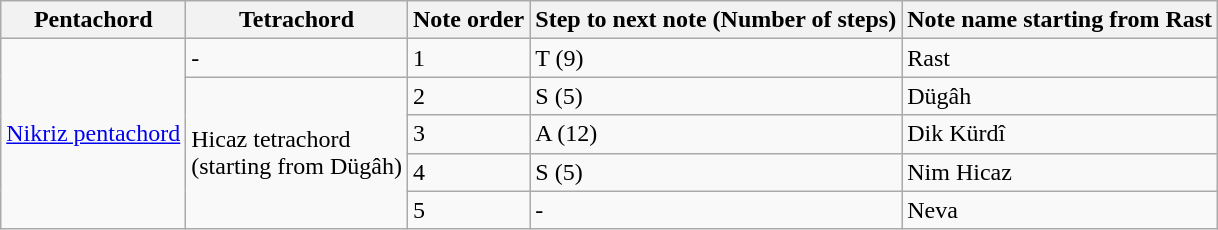<table class="wikitable">
<tr>
<th>Pentachord</th>
<th>Tetrachord</th>
<th>Note order</th>
<th>Step to next note (Number of steps)</th>
<th>Note name starting from Rast</th>
</tr>
<tr>
<td rowspan="5"><a href='#'>Nikriz pentachord</a></td>
<td>-</td>
<td>1</td>
<td>T (9)</td>
<td>Rast</td>
</tr>
<tr>
<td rowspan="4">Hicaz tetrachord<br>(starting from Dügâh)</td>
<td>2</td>
<td>S (5)</td>
<td>Dügâh</td>
</tr>
<tr>
<td>3</td>
<td>A (12)</td>
<td>Dik Kürdî</td>
</tr>
<tr>
<td>4</td>
<td>S (5)</td>
<td>Nim Hicaz</td>
</tr>
<tr>
<td>5</td>
<td>-</td>
<td>Neva</td>
</tr>
</table>
